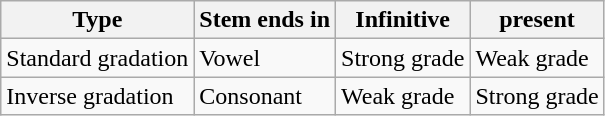<table class="wikitable">
<tr>
<th>Type</th>
<th>Stem ends in</th>
<th>Infinitive<br> </th>
<th> present<br> </th>
</tr>
<tr>
<td>Standard gradation</td>
<td>Vowel</td>
<td>Strong grade</td>
<td>Weak grade</td>
</tr>
<tr>
<td>Inverse gradation</td>
<td>Consonant</td>
<td>Weak grade</td>
<td>Strong grade</td>
</tr>
</table>
